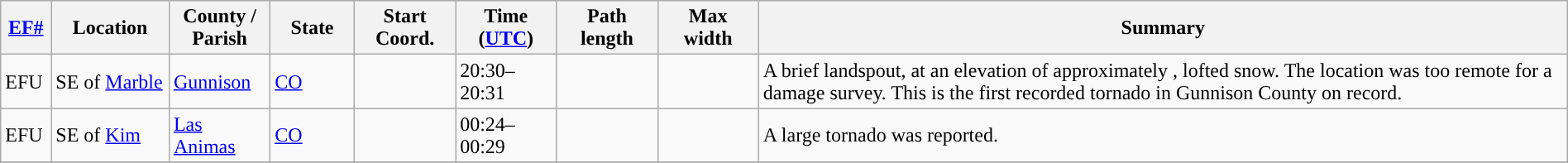<table class="wikitable sortable" style="width:100%;">
<tr>
<th scope="col"  style="width:3%; text-align:center;"><a href='#'>EF#</a></th>
<th scope="col"  style="width:7%; text-align:center;" class="unsortable">Location</th>
<th scope="col"  style="width:6%; text-align:center;" class="unsortable">County / Parish</th>
<th scope="col"  style="width:5%; text-align:center;">State</th>
<th scope="col"  style="width:6%; text-align:center;">Start Coord.</th>
<th scope="col"  style="width:6%; text-align:center;">Time (<a href='#'>UTC</a>)</th>
<th scope="col"  style="width:6%; text-align:center;">Path length</th>
<th scope="col"  style="width:6%; text-align:center;">Max width</th>
<th scope="col" class="unsortable" style="width:48%; text-align:center;">Summary</th>
</tr>
<tr>
<td>EFU</td>
<td>SE of <a href='#'>Marble</a></td>
<td><a href='#'>Gunnison</a></td>
<td><a href='#'>CO</a></td>
<td></td>
<td>20:30–20:31</td>
<td></td>
<td></td>
<td>A brief landspout, at an elevation of approximately , lofted snow. The location was too remote for a damage survey. This is the first recorded tornado in Gunnison County on record.</td>
</tr>
<tr>
<td>EFU</td>
<td>SE of <a href='#'>Kim</a></td>
<td><a href='#'>Las Animas</a></td>
<td><a href='#'>CO</a></td>
<td></td>
<td>00:24–00:29</td>
<td></td>
<td></td>
<td>A large tornado was reported.</td>
</tr>
<tr>
</tr>
</table>
